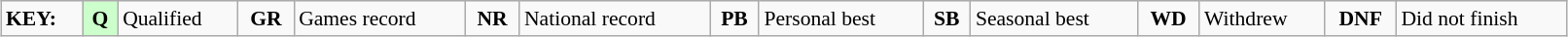<table class="wikitable" style="margin:0.5em auto; font-size:90%; position:relative;" width=85%>
<tr>
<td><strong>KEY:</strong></td>
<td style="background-color:#ccffcc;" align=center><strong>Q</strong></td>
<td>Qualified</td>
<td align=center><strong>GR</strong></td>
<td>Games record</td>
<td align=center><strong>NR</strong></td>
<td>National record</td>
<td align=center><strong>PB</strong></td>
<td>Personal best</td>
<td align=center><strong>SB</strong></td>
<td>Seasonal best</td>
<td align=center><strong>WD</strong></td>
<td>Withdrew</td>
<td align=center><strong>DNF</strong></td>
<td>Did not finish</td>
</tr>
</table>
